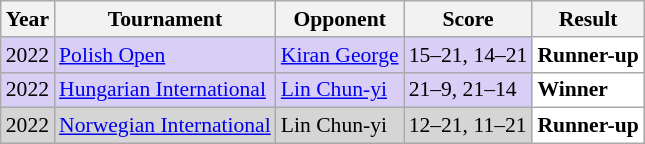<table class="sortable wikitable" style="font-size: 90%;">
<tr>
<th>Year</th>
<th>Tournament</th>
<th>Opponent</th>
<th>Score</th>
<th>Result</th>
</tr>
<tr style="background:#D8CEF6">
<td align="center">2022</td>
<td align="left"><a href='#'>Polish Open</a></td>
<td align="left"> <a href='#'>Kiran George</a></td>
<td align="left">15–21, 14–21</td>
<td style="text-align:left; background:white"> <strong>Runner-up</strong></td>
</tr>
<tr style="background:#D8CEF6">
<td align="center">2022</td>
<td align="left"><a href='#'>Hungarian International</a></td>
<td align="left"> <a href='#'>Lin Chun-yi</a></td>
<td align="left">21–9, 21–14</td>
<td style="text-align:left; background:white"> <strong>Winner</strong></td>
</tr>
<tr style="background:#D5D5D5">
<td align="center">2022</td>
<td align="left"><a href='#'>Norwegian International</a></td>
<td align="left"> Lin Chun-yi</td>
<td align="left">12–21, 11–21</td>
<td style="text-align:left; background:white"> <strong>Runner-up</strong></td>
</tr>
</table>
